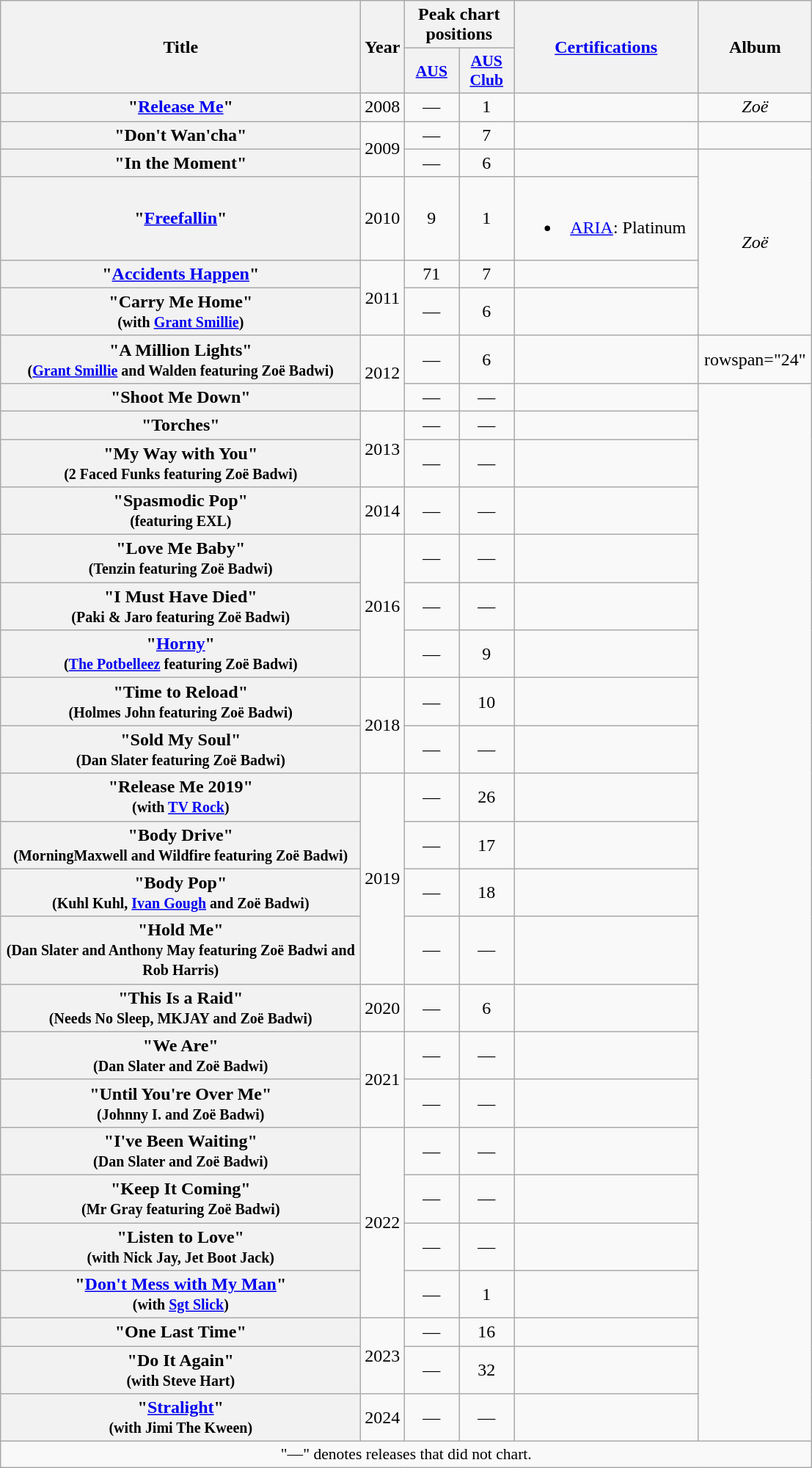<table class="wikitable plainrowheaders" style=text-align:center;>
<tr>
<th scope="col" rowspan="2" style="width:20em;">Title</th>
<th scope="col" rowspan="2">Year</th>
<th scope="col" colspan="2">Peak chart positions</th>
<th scope="col" rowspan="2" style="width:10em;"><a href='#'>Certifications</a></th>
<th scope="col" rowspan="2" style="width:6em;">Album</th>
</tr>
<tr>
<th scope="col" style="width:3em;font-size:90%;"><a href='#'>AUS</a><br></th>
<th scope="col" style="width:3em;font-size:90%;"><a href='#'>AUS<br>Club</a><br></th>
</tr>
<tr>
<th scope="row">"<a href='#'>Release Me</a>"</th>
<td>2008</td>
<td>—</td>
<td>1</td>
<td></td>
<td><em>Zoë</em></td>
</tr>
<tr>
<th scope="row">"Don't Wan'cha"</th>
<td rowspan="2">2009</td>
<td>—</td>
<td>7</td>
<td></td>
<td></td>
</tr>
<tr>
<th scope="row">"In the Moment"</th>
<td>—</td>
<td>6</td>
<td></td>
<td rowspan="4"><em>Zoë</em></td>
</tr>
<tr>
<th scope="row">"<a href='#'>Freefallin</a>"</th>
<td>2010</td>
<td>9</td>
<td>1</td>
<td><br><ul><li><a href='#'>ARIA</a>: Platinum</li></ul></td>
</tr>
<tr>
<th scope="row">"<a href='#'>Accidents Happen</a>"</th>
<td rowspan="2">2011</td>
<td>71</td>
<td>7</td>
<td></td>
</tr>
<tr>
<th scope="row">"Carry Me Home"<br><small>(with <a href='#'>Grant Smillie</a>)</small></th>
<td>—</td>
<td>6</td>
<td></td>
</tr>
<tr>
<th scope="row">"A Million Lights"<br><small>(<a href='#'>Grant Smillie</a> and Walden featuring Zoë Badwi)</small></th>
<td rowspan="2">2012</td>
<td>—</td>
<td>6</td>
<td></td>
<td>rowspan="24" </td>
</tr>
<tr>
<th scope="row">"Shoot Me Down"</th>
<td>—</td>
<td>—</td>
<td></td>
</tr>
<tr>
<th scope="row">"Torches"</th>
<td rowspan="2">2013</td>
<td>—</td>
<td>—</td>
<td></td>
</tr>
<tr>
<th scope="row">"My Way with You"<br><small>(2 Faced Funks featuring Zoë Badwi)</small></th>
<td>—</td>
<td>—</td>
<td></td>
</tr>
<tr>
<th scope="row">"Spasmodic Pop"<br><small>(featuring EXL)</small></th>
<td>2014</td>
<td>—</td>
<td>—</td>
<td></td>
</tr>
<tr>
<th scope="row">"Love Me Baby"<br><small>(Tenzin featuring Zoë Badwi)</small></th>
<td rowspan="3">2016</td>
<td>—</td>
<td>—</td>
<td></td>
</tr>
<tr>
<th scope="row">"I Must Have Died"<br><small>(Paki & Jaro featuring Zoë Badwi)</small></th>
<td>—</td>
<td>—</td>
<td></td>
</tr>
<tr>
<th scope="row">"<a href='#'>Horny</a>"<br><small>(<a href='#'>The Potbelleez</a> featuring Zoë Badwi)</small></th>
<td>—</td>
<td>9</td>
<td></td>
</tr>
<tr>
<th scope="row">"Time to Reload"<br><small>(Holmes John featuring Zoë Badwi)</small></th>
<td rowspan="2">2018</td>
<td>—</td>
<td>10</td>
<td></td>
</tr>
<tr>
<th scope="row">"Sold My Soul"<br><small>(Dan Slater featuring Zoë Badwi)</small></th>
<td>—</td>
<td>—</td>
<td></td>
</tr>
<tr>
<th scope="row">"Release Me 2019"<br><small>(with <a href='#'>TV Rock</a>)</small></th>
<td rowspan="4">2019</td>
<td>—</td>
<td>26</td>
<td></td>
</tr>
<tr>
<th scope="row">"Body Drive"<br><small>(MorningMaxwell and Wildfire featuring Zoë Badwi)</small></th>
<td>—</td>
<td>17</td>
<td></td>
</tr>
<tr>
<th scope="row">"Body Pop"<br><small>(Kuhl Kuhl, <a href='#'>Ivan Gough</a> and Zoë Badwi)</small></th>
<td>—</td>
<td>18</td>
<td></td>
</tr>
<tr>
<th scope="row">"Hold Me"<br><small>(Dan Slater and Anthony May featuring Zoë Badwi and Rob Harris)</small></th>
<td>—</td>
<td>—</td>
<td></td>
</tr>
<tr>
<th scope="row">"This Is a Raid"<br><small>(Needs No Sleep, MKJAY and Zoë Badwi)</small></th>
<td>2020</td>
<td>—</td>
<td>6</td>
<td></td>
</tr>
<tr>
<th scope="row">"We Are"<br><small>(Dan Slater and Zoë Badwi)</small></th>
<td rowspan="2">2021</td>
<td>—</td>
<td>—</td>
<td></td>
</tr>
<tr>
<th scope="row">"Until You're Over Me"<br><small>(Johnny I. and Zoë Badwi)</small></th>
<td>—</td>
<td>—</td>
<td></td>
</tr>
<tr>
<th scope="row">"I've Been Waiting"<br><small>(Dan Slater and Zoë Badwi)</small></th>
<td rowspan="4">2022</td>
<td>—</td>
<td>—</td>
<td></td>
</tr>
<tr>
<th scope="row">"Keep It Coming"<br><small>(Mr Gray featuring Zoë Badwi)</small></th>
<td>—</td>
<td>—</td>
<td></td>
</tr>
<tr>
<th scope="row">"Listen to Love"<br><small>(with Nick Jay, Jet Boot Jack) </small></th>
<td>—</td>
<td>—</td>
<td></td>
</tr>
<tr>
<th scope="row">"<a href='#'>Don't Mess with My Man</a>"<br><small>(with <a href='#'>Sgt Slick</a>)</small></th>
<td>—</td>
<td>1</td>
<td></td>
</tr>
<tr>
<th scope="row">"One Last Time"</th>
<td rowspan="2">2023</td>
<td>—</td>
<td>16</td>
<td></td>
</tr>
<tr>
<th scope="row">"Do It Again"<br><small>(with Steve Hart) </small></th>
<td>—</td>
<td>32</td>
<td></td>
</tr>
<tr>
<th scope="row">"<a href='#'>Stralight</a>"<br><small>(with Jimi The Kween) </small></th>
<td>2024</td>
<td>—</td>
<td>—</td>
<td></td>
</tr>
<tr>
<td align="center" colspan="7" style="font-size:90%">"—" denotes releases that did not chart.</td>
</tr>
</table>
